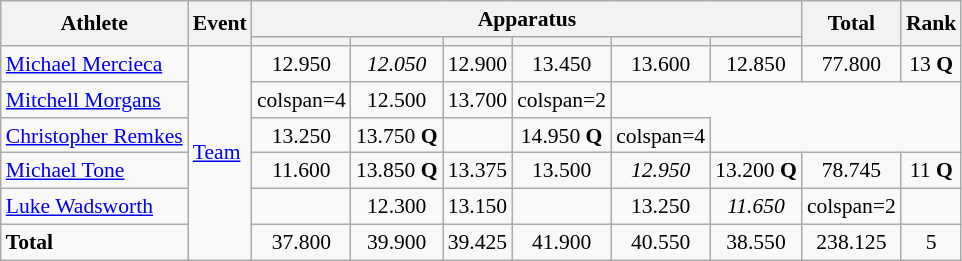<table class=wikitable style=font-size:90%;text-align:center>
<tr>
<th rowspan=2>Athlete</th>
<th rowspan=2>Event</th>
<th colspan=6>Apparatus</th>
<th rowspan=2>Total</th>
<th rowspan=2>Rank</th>
</tr>
<tr style=font-size:95%>
<th></th>
<th></th>
<th></th>
<th></th>
<th></th>
<th></th>
</tr>
<tr>
<td align=left><a href='#'>Michael Mercieca</a></td>
<td align=left rowspan=6><a href='#'>Team</a></td>
<td>12.950</td>
<td><em>12.050</em></td>
<td>12.900</td>
<td>13.450</td>
<td>13.600</td>
<td>12.850</td>
<td>77.800</td>
<td>13 <strong>Q</strong></td>
</tr>
<tr>
<td align=left><a href='#'>Mitchell Morgans</a></td>
<td>colspan=4 </td>
<td>12.500</td>
<td>13.700</td>
<td>colspan=2 </td>
</tr>
<tr>
<td align=left><a href='#'>Christopher Remkes</a></td>
<td>13.250</td>
<td>13.750 <strong>Q</strong></td>
<td></td>
<td>14.950 <strong>Q</strong></td>
<td>colspan=4 </td>
</tr>
<tr>
<td align=left><a href='#'>Michael Tone</a></td>
<td>11.600</td>
<td>13.850 <strong>Q</strong></td>
<td>13.375</td>
<td>13.500</td>
<td><em>12.950</em></td>
<td>13.200 <strong>Q</strong></td>
<td>78.745</td>
<td>11 <strong>Q</strong></td>
</tr>
<tr>
<td align=left><a href='#'>Luke Wadsworth</a></td>
<td></td>
<td>12.300</td>
<td>13.150</td>
<td></td>
<td>13.250</td>
<td><em>11.650</em></td>
<td>colspan=2 </td>
</tr>
<tr>
<td align=left><strong>Total</strong></td>
<td>37.800</td>
<td>39.900</td>
<td>39.425</td>
<td>41.900</td>
<td>40.550</td>
<td>38.550</td>
<td>238.125</td>
<td>5</td>
</tr>
</table>
